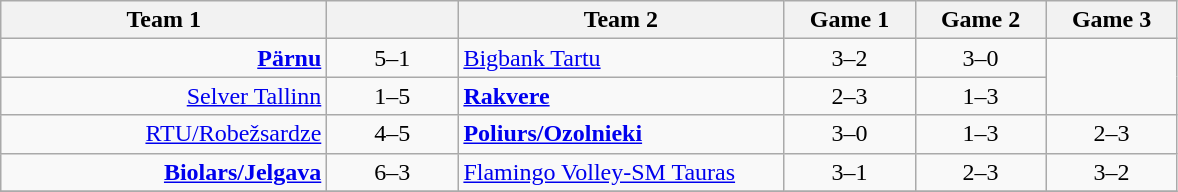<table class=wikitable style="text-align:center">
<tr>
<th width=210>Team 1</th>
<th width=80></th>
<th width=210>Team 2</th>
<th width=80>Game 1</th>
<th width=80>Game 2</th>
<th width=80>Game 3</th>
</tr>
<tr>
<td align=right><strong><a href='#'>Pärnu</a></strong> </td>
<td>5–1</td>
<td align=left> <a href='#'>Bigbank Tartu</a></td>
<td>3–2</td>
<td>3–0</td>
</tr>
<tr>
<td align=right><a href='#'>Selver Tallinn</a> </td>
<td>1–5</td>
<td align=left> <strong><a href='#'>Rakvere</a></strong></td>
<td>2–3</td>
<td>1–3</td>
</tr>
<tr>
<td align=right><a href='#'>RTU/Robežsardze</a> </td>
<td>4–5</td>
<td align=left> <strong><a href='#'>Poliurs/Ozolnieki</a></strong></td>
<td>3–0</td>
<td>1–3</td>
<td>2–3</td>
</tr>
<tr>
<td align=right><strong><a href='#'>Biolars/Jelgava</a></strong> </td>
<td>6–3</td>
<td align=left> <a href='#'>Flamingo Volley-SM Tauras</a></td>
<td>3–1</td>
<td>2–3</td>
<td>3–2</td>
</tr>
<tr>
</tr>
</table>
